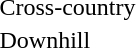<table>
<tr>
<td>Cross-country<br></td>
<td></td>
<td></td>
<td></td>
</tr>
<tr>
<td>Downhill<br></td>
<td></td>
<td></td>
<td></td>
</tr>
</table>
